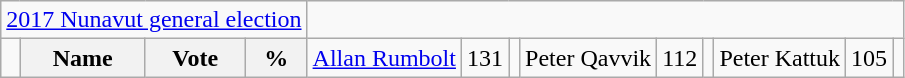<table class="wikitable">
<tr>
<td colspan=4 align=center><a href='#'>2017 Nunavut general election</a></td>
</tr>
<tr>
<td></td>
<th><strong>Name </strong></th>
<th><strong>Vote</strong></th>
<th><strong>%</strong><br></th>
<td><a href='#'>Allan Rumbolt</a></td>
<td>131</td>
<td><br></td>
<td>Peter Qavvik</td>
<td>112</td>
<td><br></td>
<td>Peter Kattuk</td>
<td>105</td>
<td></td>
</tr>
</table>
